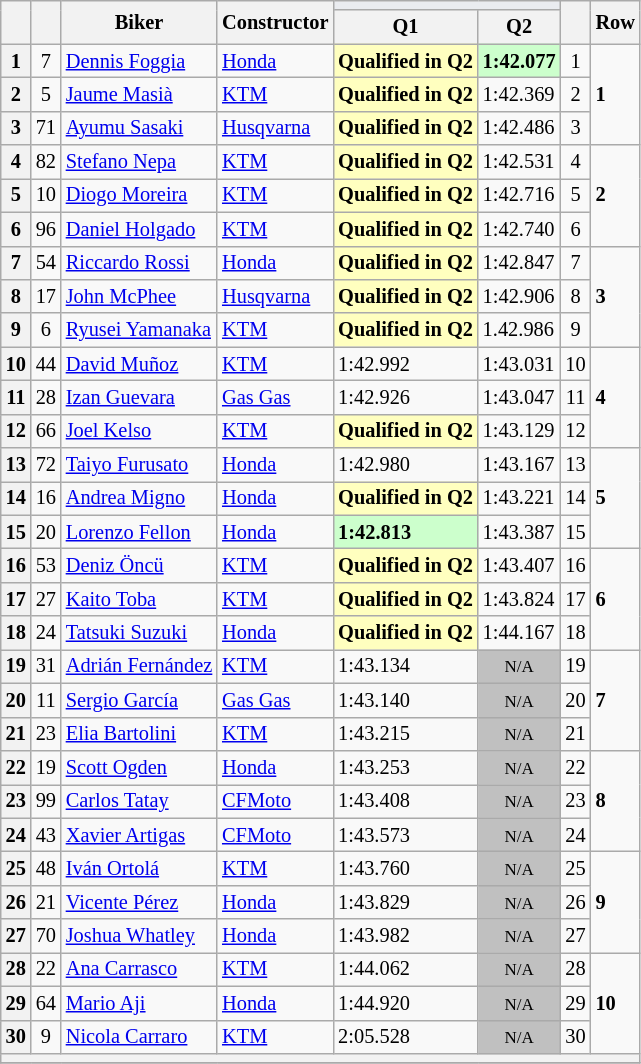<table class="wikitable sortable" style="font-size: 85%;">
<tr>
<th rowspan="2"></th>
<th rowspan="2"></th>
<th rowspan="2">Biker</th>
<th rowspan="2">Constructor</th>
<th colspan="2" style="background:#eaecf0; text-align:center;"></th>
<th rowspan="2"></th>
<th rowspan="2">Row</th>
</tr>
<tr>
<th scope="col">Q1</th>
<th scope="col">Q2</th>
</tr>
<tr>
<th scope="row">1</th>
<td align="center">7</td>
<td> <a href='#'>Dennis Foggia</a></td>
<td><a href='#'>Honda</a></td>
<td style="background:#ffffbf;"><strong>Qualified in Q2</strong></td>
<td style="background:#ccffcc;"><strong>1:42.077</strong></td>
<td align="center">1</td>
<td rowspan="3"><strong>1</strong></td>
</tr>
<tr>
<th scope="row">2</th>
<td align="center">5</td>
<td> <a href='#'>Jaume Masià</a></td>
<td><a href='#'>KTM</a></td>
<td style="background:#ffffbf;"><strong>Qualified in Q2</strong></td>
<td>1:42.369</td>
<td align="center">2</td>
</tr>
<tr>
<th scope="row">3</th>
<td align="center">71</td>
<td> <a href='#'>Ayumu Sasaki</a></td>
<td><a href='#'>Husqvarna</a></td>
<td style="background:#ffffbf;"><strong>Qualified in Q2</strong></td>
<td>1:42.486</td>
<td align="center">3</td>
</tr>
<tr>
<th scope="row">4</th>
<td align="center">82</td>
<td> <a href='#'>Stefano Nepa</a></td>
<td><a href='#'>KTM</a></td>
<td style="background:#ffffbf;"><strong>Qualified in Q2</strong></td>
<td>1:42.531</td>
<td align="center">4</td>
<td rowspan="3"><strong>2</strong></td>
</tr>
<tr>
<th scope="row">5</th>
<td align="center">10</td>
<td> <a href='#'>Diogo Moreira</a></td>
<td><a href='#'>KTM</a></td>
<td style="background:#ffffbf;"><strong>Qualified in Q2</strong></td>
<td>1:42.716</td>
<td align="center">5</td>
</tr>
<tr>
<th scope="row">6</th>
<td align="center">96</td>
<td> <a href='#'>Daniel Holgado</a></td>
<td><a href='#'>KTM</a></td>
<td style="background:#ffffbf;"><strong>Qualified in Q2</strong></td>
<td>1:42.740</td>
<td align="center">6</td>
</tr>
<tr>
<th scope="row">7</th>
<td align="center">54</td>
<td> <a href='#'>Riccardo Rossi</a></td>
<td><a href='#'>Honda</a></td>
<td style="background:#ffffbf;"><strong>Qualified in Q2</strong></td>
<td>1:42.847</td>
<td align="center">7</td>
<td rowspan="3"><strong>3</strong></td>
</tr>
<tr>
<th scope="row">8</th>
<td align="center">17</td>
<td> <a href='#'>John McPhee</a></td>
<td><a href='#'>Husqvarna</a></td>
<td style="background:#ffffbf;"><strong>Qualified in Q2</strong></td>
<td>1:42.906</td>
<td align="center">8</td>
</tr>
<tr>
<th scope="row">9</th>
<td align="center">6</td>
<td> <a href='#'>Ryusei Yamanaka</a></td>
<td><a href='#'>KTM</a></td>
<td style="background:#ffffbf;"><strong>Qualified in Q2</strong></td>
<td>1.42.986</td>
<td align="center">9</td>
</tr>
<tr>
<th scope="row">10</th>
<td align="center">44</td>
<td> <a href='#'>David Muñoz</a></td>
<td><a href='#'>KTM</a></td>
<td>1:42.992</td>
<td>1:43.031</td>
<td align="center">10</td>
<td rowspan="3"><strong>4</strong></td>
</tr>
<tr>
<th scope="row">11</th>
<td align="center">28</td>
<td> <a href='#'>Izan Guevara</a></td>
<td><a href='#'>Gas Gas</a></td>
<td>1:42.926</td>
<td>1:43.047</td>
<td align="center">11</td>
</tr>
<tr>
<th scope="row">12</th>
<td align="center">66</td>
<td> <a href='#'>Joel Kelso</a></td>
<td><a href='#'>KTM</a></td>
<td style="background:#ffffbf;"><strong>Qualified in Q2</strong></td>
<td>1:43.129</td>
<td align="center">12</td>
</tr>
<tr>
<th scope="row">13</th>
<td align="center">72</td>
<td> <a href='#'>Taiyo Furusato</a></td>
<td><a href='#'>Honda</a></td>
<td>1:42.980</td>
<td>1:43.167</td>
<td align="center">13</td>
<td rowspan="3"><strong>5</strong></td>
</tr>
<tr>
<th scope="row">14</th>
<td align="center">16</td>
<td> <a href='#'>Andrea Migno</a></td>
<td><a href='#'>Honda</a></td>
<td style="background:#ffffbf;"><strong>Qualified in Q2</strong></td>
<td>1:43.221</td>
<td align="center">14</td>
</tr>
<tr>
<th scope="row">15</th>
<td align="center">20</td>
<td> <a href='#'>Lorenzo Fellon</a></td>
<td><a href='#'>Honda</a></td>
<td style="background:#ccffcc;"><strong>1:42.813</strong></td>
<td>1:43.387</td>
<td align="center">15</td>
</tr>
<tr>
<th scope="row">16</th>
<td align="center">53</td>
<td> <a href='#'>Deniz Öncü</a></td>
<td><a href='#'>KTM</a></td>
<td style="background:#ffffbf;"><strong>Qualified in Q2</strong></td>
<td>1:43.407</td>
<td align="center">16</td>
<td rowspan="3"><strong>6</strong></td>
</tr>
<tr>
<th scope="row">17</th>
<td align="center">27</td>
<td> <a href='#'>Kaito Toba</a></td>
<td><a href='#'>KTM</a></td>
<td style="background:#ffffbf;"><strong>Qualified in Q2</strong></td>
<td>1:43.824</td>
<td align="center">17</td>
</tr>
<tr>
<th scope="row">18</th>
<td align="center">24</td>
<td> <a href='#'>Tatsuki Suzuki</a></td>
<td><a href='#'>Honda</a></td>
<td style="background:#ffffbf;"><strong>Qualified in Q2</strong></td>
<td>1:44.167</td>
<td align="center">18</td>
</tr>
<tr>
<th scope="row">19</th>
<td align="center">31</td>
<td> <a href='#'>Adrián Fernández</a></td>
<td><a href='#'>KTM</a></td>
<td>1:43.134</td>
<td style="background: silver" align="center" data-sort-value="19"><small>N/A</small></td>
<td align="center">19</td>
<td rowspan="3"><strong>7</strong></td>
</tr>
<tr>
<th scope="row">20</th>
<td align="center">11</td>
<td> <a href='#'>Sergio García</a></td>
<td><a href='#'>Gas Gas</a></td>
<td>1:43.140</td>
<td style="background: silver" align="center" data-sort-value="20"><small>N/A</small></td>
<td align="center">20</td>
</tr>
<tr>
<th scope="row">21</th>
<td align="center">23</td>
<td> <a href='#'>Elia Bartolini</a></td>
<td><a href='#'>KTM</a></td>
<td>1:43.215</td>
<td style="background: silver" align="center" data-sort-value="21"><small>N/A</small></td>
<td align="center">21</td>
</tr>
<tr>
<th scope="row">22</th>
<td align="center">19</td>
<td> <a href='#'>Scott Ogden</a></td>
<td><a href='#'>Honda</a></td>
<td>1:43.253</td>
<td style="background: silver" align="center" data-sort-value="22"><small>N/A</small></td>
<td align="center">22</td>
<td rowspan="3"><strong>8</strong></td>
</tr>
<tr>
<th scope="row">23</th>
<td align="center">99</td>
<td> <a href='#'>Carlos Tatay</a></td>
<td><a href='#'>CFMoto</a></td>
<td>1:43.408</td>
<td style="background: silver" align="center" data-sort-value="23"><small>N/A</small></td>
<td align="center">23</td>
</tr>
<tr>
<th scope="row">24</th>
<td align="center">43</td>
<td> <a href='#'>Xavier Artigas</a></td>
<td><a href='#'>CFMoto</a></td>
<td>1:43.573</td>
<td style="background: silver" align="center" data-sort-value="25"><small>N/A</small></td>
<td align="center">24</td>
</tr>
<tr>
<th scope="row">25</th>
<td align="center">48</td>
<td> <a href='#'>Iván Ortolá</a></td>
<td><a href='#'>KTM</a></td>
<td>1:43.760</td>
<td style="background: silver" align="center" data-sort-value="26"><small>N/A</small></td>
<td align="center">25</td>
<td rowspan="3"><strong>9</strong></td>
</tr>
<tr>
<th scope="row">26</th>
<td align="center">21</td>
<td> <a href='#'>Vicente Pérez</a></td>
<td><a href='#'>Honda</a></td>
<td>1:43.829</td>
<td style="background: silver" align="center" data-sort-value="27"><small>N/A</small></td>
<td align="center">26</td>
</tr>
<tr>
<th scope="row">27</th>
<td align="center">70</td>
<td> <a href='#'>Joshua Whatley</a></td>
<td><a href='#'>Honda</a></td>
<td>1:43.982</td>
<td style="background: silver" align="center" data-sort-value="28"><small>N/A</small></td>
<td align="center">27</td>
</tr>
<tr>
<th scope="row">28</th>
<td align="center">22</td>
<td> <a href='#'>Ana Carrasco</a></td>
<td><a href='#'>KTM</a></td>
<td>1:44.062</td>
<td style="background: silver" align="center" data-sort-value="29"><small>N/A</small></td>
<td align="center">28</td>
<td rowspan="3"><strong>10</strong></td>
</tr>
<tr>
<th scope="row">29</th>
<td align="center">64</td>
<td> <a href='#'>Mario Aji</a></td>
<td><a href='#'>Honda</a></td>
<td>1:44.920</td>
<td style="background: silver" align="center" data-sort-value="30"><small>N/A</small></td>
<td align="center">29</td>
</tr>
<tr>
<th scope="row">30</th>
<td align="center">9</td>
<td> <a href='#'>Nicola Carraro</a></td>
<td><a href='#'>KTM</a></td>
<td>2:05.528</td>
<td style="background: silver" align="center" data-sort-value="30"><small>N/A</small></td>
<td align="center">30</td>
</tr>
<tr>
<th colspan="8"></th>
</tr>
<tr>
</tr>
</table>
